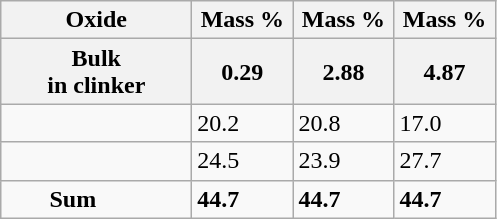<table class="wikitable" align="left" style="margin:1em auto;">
<tr>
<th width="120">Oxide</th>
<th width="60">Mass %</th>
<th width="60">Mass %</th>
<th width="60">Mass %</th>
</tr>
<tr>
<th>Bulk <br>in clinker</th>
<th><strong>0.29</strong></th>
<th><strong>2.88</strong></th>
<th><strong>4.87</strong></th>
</tr>
<tr>
<td style="padding-left: 2em"></td>
<td>20.2</td>
<td>20.8</td>
<td>17.0</td>
</tr>
<tr>
<td style="padding-left: 2em"></td>
<td>24.5</td>
<td>23.9</td>
<td>27.7</td>
</tr>
<tr>
<td style="padding-left: 2em"><strong>Sum</strong></td>
<td><strong>44.7</strong></td>
<td><strong>44.7</strong></td>
<td><strong>44.7</strong></td>
</tr>
</table>
